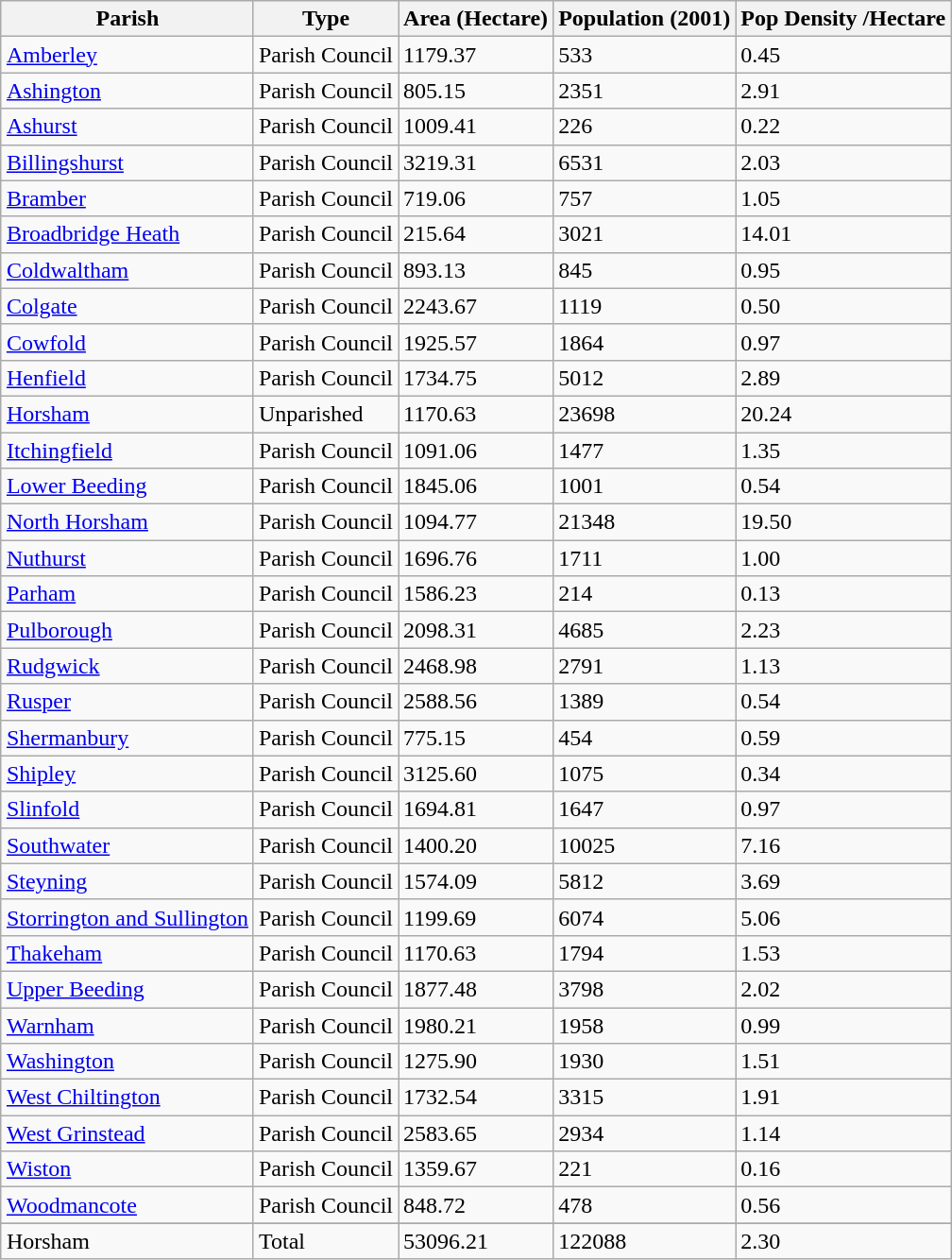<table class="wikitable sortable" style="margin: 1em auto 1em auto">
<tr>
<th>Parish</th>
<th>Type</th>
<th>Area (Hectare)</th>
<th>Population (2001)</th>
<th>Pop Density /Hectare</th>
</tr>
<tr>
<td><a href='#'>Amberley</a></td>
<td>Parish Council</td>
<td>1179.37</td>
<td>533</td>
<td>0.45</td>
</tr>
<tr>
<td><a href='#'>Ashington</a></td>
<td>Parish Council</td>
<td>805.15</td>
<td>2351</td>
<td>2.91</td>
</tr>
<tr>
<td><a href='#'>Ashurst</a></td>
<td>Parish Council</td>
<td>1009.41</td>
<td>226</td>
<td>0.22</td>
</tr>
<tr>
<td><a href='#'>Billingshurst</a></td>
<td>Parish Council</td>
<td>3219.31</td>
<td>6531</td>
<td>2.03</td>
</tr>
<tr>
<td><a href='#'>Bramber</a></td>
<td>Parish Council</td>
<td>719.06</td>
<td>757</td>
<td>1.05</td>
</tr>
<tr>
<td><a href='#'>Broadbridge Heath</a></td>
<td>Parish Council</td>
<td>215.64</td>
<td>3021</td>
<td>14.01</td>
</tr>
<tr>
<td><a href='#'>Coldwaltham</a></td>
<td>Parish Council</td>
<td>893.13</td>
<td>845</td>
<td>0.95</td>
</tr>
<tr>
<td><a href='#'>Colgate</a></td>
<td>Parish Council</td>
<td>2243.67</td>
<td>1119</td>
<td>0.50</td>
</tr>
<tr>
<td><a href='#'>Cowfold</a></td>
<td>Parish Council</td>
<td>1925.57</td>
<td>1864</td>
<td>0.97</td>
</tr>
<tr>
<td><a href='#'>Henfield</a></td>
<td>Parish Council</td>
<td>1734.75</td>
<td>5012</td>
<td>2.89</td>
</tr>
<tr>
<td><a href='#'>Horsham</a></td>
<td>Unparished</td>
<td>1170.63</td>
<td>23698</td>
<td>20.24</td>
</tr>
<tr>
<td><a href='#'>Itchingfield</a></td>
<td>Parish Council</td>
<td>1091.06</td>
<td>1477</td>
<td>1.35</td>
</tr>
<tr>
<td><a href='#'>Lower Beeding</a></td>
<td>Parish Council</td>
<td>1845.06</td>
<td>1001</td>
<td>0.54</td>
</tr>
<tr>
<td><a href='#'>North Horsham</a></td>
<td>Parish Council</td>
<td>1094.77</td>
<td>21348</td>
<td>19.50</td>
</tr>
<tr>
<td><a href='#'>Nuthurst</a></td>
<td>Parish Council</td>
<td>1696.76</td>
<td>1711</td>
<td>1.00</td>
</tr>
<tr>
<td><a href='#'>Parham</a></td>
<td>Parish Council</td>
<td>1586.23</td>
<td>214</td>
<td>0.13</td>
</tr>
<tr>
<td><a href='#'>Pulborough</a></td>
<td>Parish Council</td>
<td>2098.31</td>
<td>4685</td>
<td>2.23</td>
</tr>
<tr>
<td><a href='#'>Rudgwick</a></td>
<td>Parish Council</td>
<td>2468.98</td>
<td>2791</td>
<td>1.13</td>
</tr>
<tr>
<td><a href='#'>Rusper</a></td>
<td>Parish Council</td>
<td>2588.56</td>
<td>1389</td>
<td>0.54</td>
</tr>
<tr>
<td><a href='#'>Shermanbury</a></td>
<td>Parish Council</td>
<td>775.15</td>
<td>454</td>
<td>0.59</td>
</tr>
<tr>
<td><a href='#'>Shipley</a></td>
<td>Parish Council</td>
<td>3125.60</td>
<td>1075</td>
<td>0.34</td>
</tr>
<tr>
<td><a href='#'>Slinfold</a></td>
<td>Parish Council</td>
<td>1694.81</td>
<td>1647</td>
<td>0.97</td>
</tr>
<tr>
<td><a href='#'>Southwater</a></td>
<td>Parish Council</td>
<td>1400.20</td>
<td>10025</td>
<td>7.16</td>
</tr>
<tr>
<td><a href='#'>Steyning</a></td>
<td>Parish Council</td>
<td>1574.09</td>
<td>5812</td>
<td>3.69</td>
</tr>
<tr>
<td><a href='#'>Storrington and Sullington</a></td>
<td>Parish Council</td>
<td>1199.69</td>
<td>6074</td>
<td>5.06</td>
</tr>
<tr>
<td><a href='#'>Thakeham</a></td>
<td>Parish Council</td>
<td>1170.63</td>
<td>1794</td>
<td>1.53</td>
</tr>
<tr>
<td><a href='#'>Upper Beeding</a></td>
<td>Parish Council</td>
<td>1877.48</td>
<td>3798</td>
<td>2.02</td>
</tr>
<tr>
<td><a href='#'>Warnham</a></td>
<td>Parish Council</td>
<td>1980.21</td>
<td>1958</td>
<td>0.99</td>
</tr>
<tr>
<td><a href='#'>Washington</a></td>
<td>Parish Council</td>
<td>1275.90</td>
<td>1930</td>
<td>1.51</td>
</tr>
<tr>
<td><a href='#'>West Chiltington</a></td>
<td>Parish Council</td>
<td>1732.54</td>
<td>3315</td>
<td>1.91</td>
</tr>
<tr>
<td><a href='#'>West Grinstead</a></td>
<td>Parish Council</td>
<td>2583.65</td>
<td>2934</td>
<td>1.14</td>
</tr>
<tr>
<td><a href='#'>Wiston</a></td>
<td>Parish Council</td>
<td>1359.67</td>
<td>221</td>
<td>0.16</td>
</tr>
<tr>
<td><a href='#'>Woodmancote</a></td>
<td>Parish Council</td>
<td>848.72</td>
<td>478</td>
<td>0.56</td>
</tr>
<tr>
</tr>
<tr class="sortbottom">
<td>Horsham</td>
<td>Total</td>
<td>53096.21</td>
<td>122088</td>
<td>2.30</td>
</tr>
</table>
